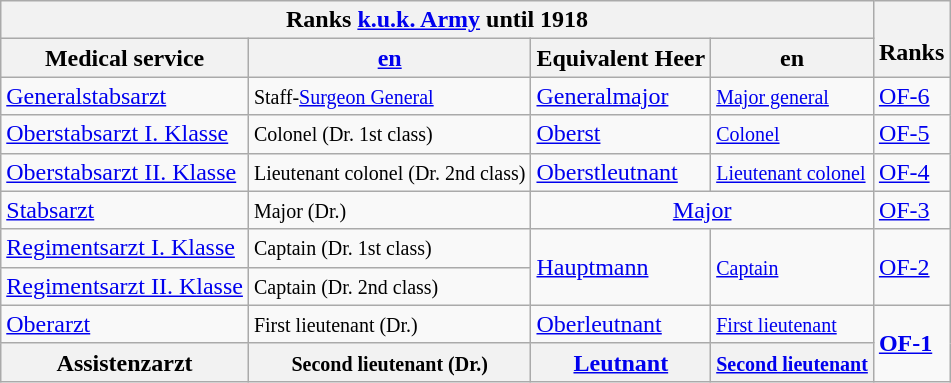<table class="wikitable">
<tr>
<th colspan="4">Ranks <a href='#'>k.u.k. Army</a> until 1918</th>
<th rowspan="2"><br>Ranks</th>
</tr>
<tr align="center">
<th>Medical service</th>
<th><a href='#'>en</a></th>
<th>Equivalent Heer</th>
<th>en</th>
</tr>
<tr>
<td><a href='#'>Generalstabsarzt</a></td>
<td><small>Staff-<a href='#'>Surgeon General</a></small></td>
<td><a href='#'>Generalmajor</a></td>
<td><small><a href='#'>Major general</a></small></td>
<td><a href='#'>OF-6</a></td>
</tr>
<tr>
<td><a href='#'>Oberstabsarzt I. Klasse</a></td>
<td><small>Colonel (Dr. 1st class)</small></td>
<td><a href='#'>Oberst</a></td>
<td><small><a href='#'>Colonel</a></small></td>
<td><a href='#'>OF-5</a></td>
</tr>
<tr>
<td><a href='#'>Oberstabsarzt II. Klasse</a></td>
<td><small>Lieutenant colonel (Dr. 2nd class)</small></td>
<td><a href='#'>Oberstleutnant</a></td>
<td><small><a href='#'>Lieutenant colonel</a></small></td>
<td><a href='#'>OF-4</a></td>
</tr>
<tr>
<td><a href='#'>Stabsarzt</a></td>
<td><small>Major (Dr.)</small></td>
<td colspan="2" style="text-align:center;"><a href='#'>Major</a></td>
<td><a href='#'>OF-3</a></td>
</tr>
<tr>
<td><a href='#'>Regimentsarzt I. Klasse</a></td>
<td><small>Captain (Dr. 1st class)</small></td>
<td rowspan="2"><a href='#'>Hauptmann</a></td>
<td rowspan="2"><small><a href='#'>Captain</a></small></td>
<td rowspan="2"><a href='#'>OF-2</a></td>
</tr>
<tr>
<td><a href='#'>Regimentsarzt II. Klasse</a></td>
<td><small>Captain (Dr. 2nd class)</small></td>
</tr>
<tr>
<td><a href='#'>Oberarzt</a></td>
<td><small>First lieutenant (Dr.)</small></td>
<td><a href='#'>Oberleutnant</a></td>
<td><small><a href='#'>First lieutenant</a></small></td>
<td rowspan="2"><strong><a href='#'>OF-1</a></strong></td>
</tr>
<tr>
<th><span><strong>Assistenzarzt</strong></span></th>
<th><small>Second lieutenant (Dr.)</small></th>
<th><a href='#'>Leutnant</a></th>
<th><small><a href='#'>Second lieutenant</a></small></th>
</tr>
</table>
